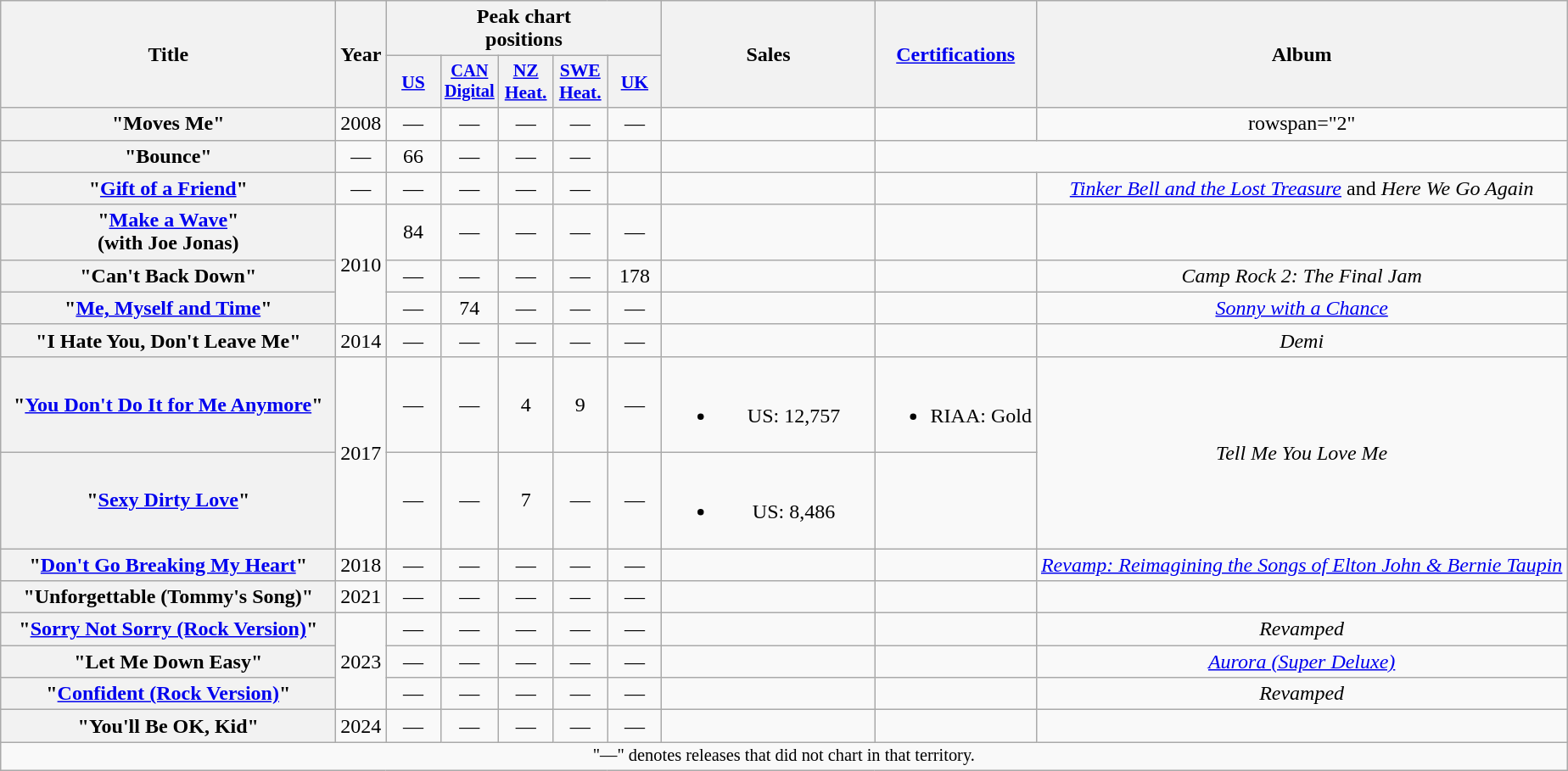<table class="wikitable plainrowheaders" style="text-align:center;">
<tr>
<th scope="col" rowspan="2" style="width:16em;">Title</th>
<th scope="col" rowspan="2">Year</th>
<th scope="col" colspan="5">Peak chart<br>positions</th>
<th scope="col" rowspan="2" style="width:10em;">Sales</th>
<th rowspan="2"><a href='#'>Certifications</a></th>
<th rowspan="2" scope="col">Album</th>
</tr>
<tr>
<th scope="col" style="width:2.5em;font-size:90%;"><a href='#'>US</a><br></th>
<th style="width:2.5em;font-size:85%;"><a href='#'>CAN<br>Digital</a><br></th>
<th scope="col" style="width:2.5em;font-size:90%;"><a href='#'>NZ<br>Heat.</a><br></th>
<th scope="col" style="width:2.5em;font-size:90%;"><a href='#'>SWE<br>Heat.</a><br></th>
<th scope="col" style="width:2.5em;font-size:90%;"><a href='#'>UK</a><br></th>
</tr>
<tr>
<th scope="row">"Moves Me"</th>
<td>2008</td>
<td>—</td>
<td>—</td>
<td>—</td>
<td>—</td>
<td>—</td>
<td></td>
<td></td>
<td>rowspan="2" </td>
</tr>
<tr>
<th scope="row">"Bounce"<br></th>
<td>—</td>
<td>66</td>
<td>—</td>
<td>—</td>
<td>—</td>
<td></td>
<td></td>
</tr>
<tr>
<th scope="row">"<a href='#'>Gift of a Friend</a>"</th>
<td>—</td>
<td>—</td>
<td>—</td>
<td>—</td>
<td>—</td>
<td></td>
<td></td>
<td></td>
<td><em><a href='#'>Tinker Bell and the Lost Treasure</a></em> and <em>Here We Go Again</em></td>
</tr>
<tr>
<th scope="row">"<a href='#'>Make a Wave</a>"<br><span>(with Joe Jonas)</span></th>
<td rowspan="3">2010</td>
<td>84</td>
<td>—</td>
<td>—</td>
<td>—</td>
<td>—</td>
<td></td>
<td></td>
<td></td>
</tr>
<tr>
<th scope="row">"Can't Back Down"<br></th>
<td>—</td>
<td>—</td>
<td>—</td>
<td>—</td>
<td>178</td>
<td></td>
<td></td>
<td><em>Camp Rock 2: The Final Jam</em></td>
</tr>
<tr>
<th scope="row">"<a href='#'>Me, Myself and Time</a>"</th>
<td>—</td>
<td>74</td>
<td>—</td>
<td>—</td>
<td>—</td>
<td></td>
<td></td>
<td><em><a href='#'>Sonny with a Chance</a></em></td>
</tr>
<tr>
<th scope="row">"I Hate You, Don't Leave Me"</th>
<td>2014</td>
<td>—</td>
<td>—</td>
<td>—</td>
<td>—</td>
<td>—</td>
<td></td>
<td></td>
<td><em>Demi</em></td>
</tr>
<tr>
<th scope="row">"<a href='#'>You Don't Do It for Me Anymore</a>"</th>
<td rowspan="2">2017</td>
<td>—</td>
<td>—</td>
<td>4</td>
<td>9</td>
<td>—</td>
<td><br><ul><li>US: 12,757</li></ul></td>
<td><br><ul><li>RIAA: Gold</li></ul></td>
<td rowspan="2"><em>Tell Me You Love Me</em></td>
</tr>
<tr>
<th scope="row">"<a href='#'>Sexy Dirty Love</a>"</th>
<td>—</td>
<td>—</td>
<td>7</td>
<td>—</td>
<td>—</td>
<td><br><ul><li>US: 8,486</li></ul></td>
<td></td>
</tr>
<tr>
<th scope="row">"<a href='#'>Don't Go Breaking My Heart</a>"<br></th>
<td>2018</td>
<td>—</td>
<td>—</td>
<td>—</td>
<td>—</td>
<td>—</td>
<td></td>
<td></td>
<td><em><a href='#'>Revamp: Reimagining the Songs of Elton John & Bernie Taupin</a></em></td>
</tr>
<tr>
<th scope="row">"Unforgettable (Tommy's Song)"</th>
<td>2021</td>
<td>—</td>
<td>—</td>
<td>—</td>
<td>—</td>
<td>—</td>
<td></td>
<td></td>
<td></td>
</tr>
<tr>
<th scope="row">"<a href='#'>Sorry Not Sorry (Rock Version)</a>" <br></th>
<td rowspan="3">2023</td>
<td>—</td>
<td>—</td>
<td>—</td>
<td>—</td>
<td>—</td>
<td></td>
<td></td>
<td><em>Revamped</em></td>
</tr>
<tr>
<th scope="row">"Let Me Down Easy"<br></th>
<td>—</td>
<td>—</td>
<td>—</td>
<td>—</td>
<td>—</td>
<td></td>
<td></td>
<td><em><a href='#'>Aurora (Super Deluxe)</a></em></td>
</tr>
<tr>
<th scope="row">"<a href='#'>Confident (Rock Version)</a>"</th>
<td>—</td>
<td>—</td>
<td>—</td>
<td>—</td>
<td>—</td>
<td></td>
<td></td>
<td><em>Revamped</em></td>
</tr>
<tr>
<th scope="row">"You'll Be OK, Kid"</th>
<td>2024</td>
<td>—</td>
<td>—</td>
<td>—</td>
<td>—</td>
<td>—</td>
<td></td>
<td></td>
<td></td>
</tr>
<tr>
<td colspan="15" style="text-align:center; font-size:85%">"—" denotes releases that did not chart in that territory.</td>
</tr>
</table>
